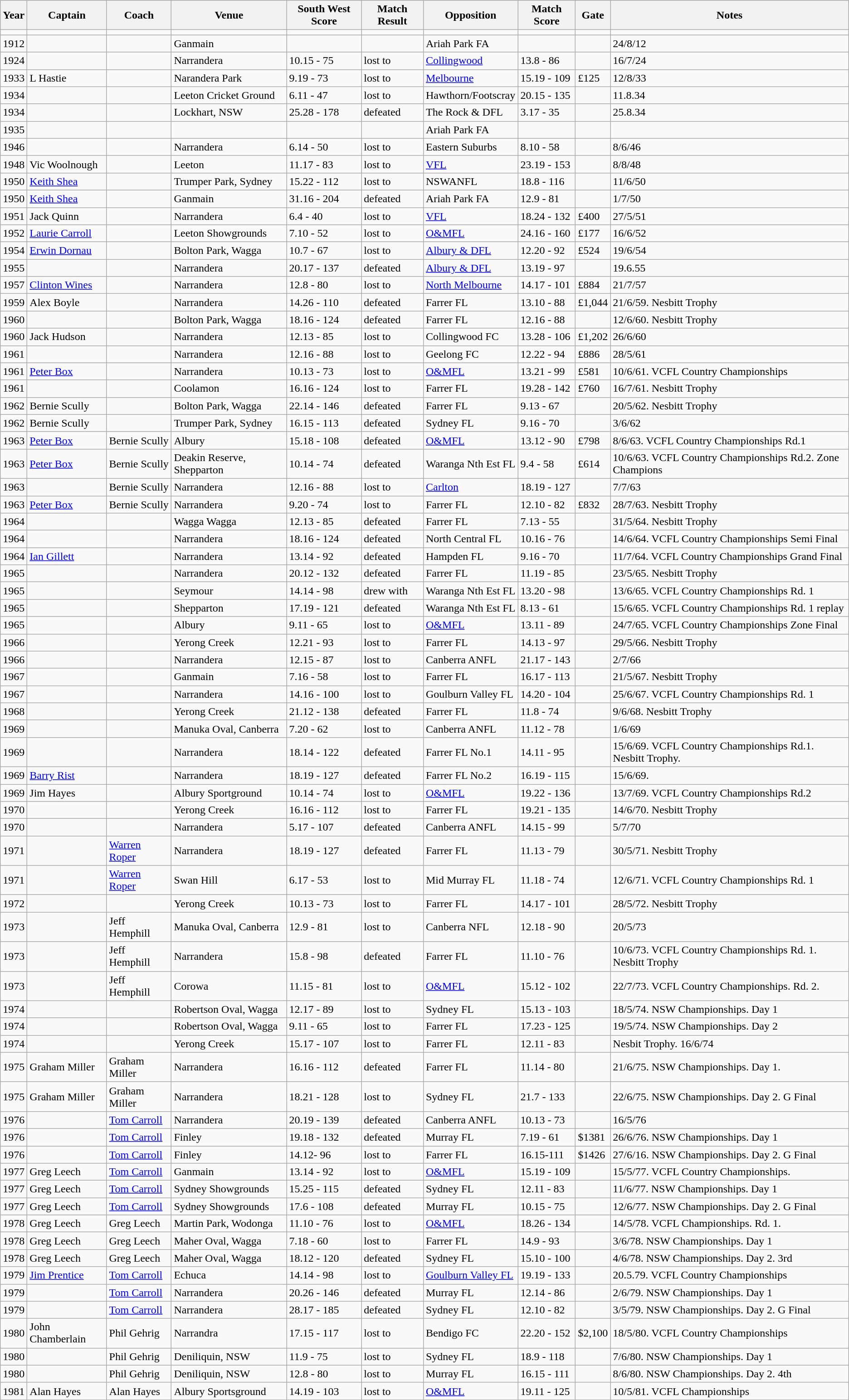<table class="wikitable sortable">
<tr>
<th>Year</th>
<th>Captain</th>
<th>Coach</th>
<th>Venue</th>
<th>South West Score</th>
<th>Match Result</th>
<th>Opposition</th>
<th>Match Score</th>
<th>Gate</th>
<th>Notes</th>
</tr>
<tr>
<td></td>
<td></td>
<td></td>
<td></td>
<td></td>
<td></td>
<td></td>
<td></td>
<td></td>
<td></td>
</tr>
<tr>
<td>1912</td>
<td></td>
<td></td>
<td>Ganmain</td>
<td></td>
<td></td>
<td>Ariah Park FA</td>
<td></td>
<td></td>
<td>24/8/12</td>
</tr>
<tr>
<td>1924</td>
<td></td>
<td></td>
<td>Narrandera</td>
<td>10.15 - 75</td>
<td>lost to</td>
<td><a href='#'>Collingwood</a></td>
<td>13.8 - 86</td>
<td></td>
<td>16/7/24</td>
</tr>
<tr>
<td>1933</td>
<td>L Hastie</td>
<td></td>
<td>Narandera Park</td>
<td>9.19 - 73</td>
<td>lost to</td>
<td><a href='#'>Melbourne</a></td>
<td>15.19 - 109</td>
<td>£125</td>
<td>12/8/33</td>
</tr>
<tr>
<td>1934</td>
<td></td>
<td></td>
<td>Leeton Cricket Ground</td>
<td>6.11 - 47</td>
<td>lost to</td>
<td>Hawthorn/Footscray</td>
<td>20.15 - 135</td>
<td></td>
<td>11.8.34</td>
</tr>
<tr>
<td>1934</td>
<td></td>
<td></td>
<td>Lockhart, NSW</td>
<td>25.28 - 178</td>
<td>defeated</td>
<td>The Rock & DFL</td>
<td>3.17 - 35</td>
<td></td>
<td>25.8.34</td>
</tr>
<tr>
<td>1935</td>
<td></td>
<td></td>
<td></td>
<td></td>
<td></td>
<td>Ariah Park FA</td>
<td></td>
<td></td>
<td></td>
</tr>
<tr>
<td>1946</td>
<td></td>
<td></td>
<td>Narrandera</td>
<td>6.14 - 50</td>
<td>lost to</td>
<td>Eastern Suburbs</td>
<td>8.10 - 58</td>
<td></td>
<td>8/6/46</td>
</tr>
<tr>
<td>1948</td>
<td>Vic Woolnough</td>
<td></td>
<td>Leeton</td>
<td>11.17 - 83</td>
<td>lost to</td>
<td><a href='#'>VFL</a></td>
<td>23.19 - 153</td>
<td></td>
<td>8/8/48</td>
</tr>
<tr>
<td>1950</td>
<td><a href='#'>Keith Shea</a></td>
<td></td>
<td>Trumper Park, Sydney</td>
<td>15.22 - 112</td>
<td>lost to</td>
<td>NSWANFL</td>
<td>18.8 - 116</td>
<td></td>
<td>11/6/50</td>
</tr>
<tr>
<td>1950</td>
<td><a href='#'>Keith Shea</a></td>
<td></td>
<td>Ganmain</td>
<td>31.16 - 204</td>
<td>defeated</td>
<td>Ariah Park FA</td>
<td>12.9 - 81</td>
<td></td>
<td>1/7/50</td>
</tr>
<tr>
<td>1951</td>
<td>Jack Quinn</td>
<td></td>
<td>Narrandera</td>
<td>6.4 - 40</td>
<td>lost to</td>
<td><a href='#'>VFL</a></td>
<td>18.24 - 132</td>
<td>£400</td>
<td>27/5/51</td>
</tr>
<tr>
<td>1952</td>
<td><a href='#'>Laurie Carroll</a></td>
<td></td>
<td>Leeton Showgrounds</td>
<td>7.10 - 52</td>
<td>lost to</td>
<td><a href='#'>O&MFL</a></td>
<td>24.16 - 160</td>
<td>£177</td>
<td>16/6/52</td>
</tr>
<tr>
<td>1954</td>
<td><a href='#'>Erwin Dornau</a></td>
<td></td>
<td>Bolton Park, Wagga</td>
<td>10.7 - 67</td>
<td>lost to</td>
<td><a href='#'>Albury & DFL</a></td>
<td>12.20 - 92</td>
<td>£524</td>
<td>19/6/54</td>
</tr>
<tr>
<td>1955</td>
<td></td>
<td></td>
<td>Narrandera</td>
<td>20.17 - 137</td>
<td>defeated</td>
<td><a href='#'>Albury & DFL</a></td>
<td>13.19 - 97</td>
<td></td>
<td>19.6.55</td>
</tr>
<tr>
<td>1957</td>
<td><a href='#'>Clinton Wines</a></td>
<td></td>
<td>Narrandera</td>
<td>12.8 - 80</td>
<td>lost to</td>
<td><a href='#'>North Melbourne</a></td>
<td>14.17 - 101</td>
<td>£884</td>
<td>21/7/57</td>
</tr>
<tr>
<td>1959</td>
<td>Alex Boyle</td>
<td></td>
<td>Narrandera</td>
<td>14.26 - 110</td>
<td>defeated</td>
<td>Farrer FL</td>
<td>13.10 - 88</td>
<td>£1,044</td>
<td>21/6/59. Nesbitt Trophy</td>
</tr>
<tr>
<td>1960</td>
<td></td>
<td></td>
<td>Bolton Park, Wagga</td>
<td>18.16 - 124</td>
<td>defeated</td>
<td>Farrer FL</td>
<td>12.16 - 88</td>
<td></td>
<td>12/6/60. Nesbitt Trophy</td>
</tr>
<tr>
<td>1960</td>
<td>Jack Hudson</td>
<td></td>
<td>Narrandera</td>
<td>12.13 - 85</td>
<td>lost to</td>
<td>Collingwood FC</td>
<td>13.28 - 106</td>
<td>£1,202</td>
<td>26/6/60</td>
</tr>
<tr>
<td>1961</td>
<td></td>
<td></td>
<td>Narrandera</td>
<td>12.16 - 88</td>
<td>lost to</td>
<td>Geelong FC</td>
<td>12.22 - 94</td>
<td>£886</td>
<td>28/5/61</td>
</tr>
<tr>
<td>1961</td>
<td><a href='#'>Peter Box</a></td>
<td></td>
<td>Narrandera</td>
<td>10.13 - 73</td>
<td>lost to</td>
<td><a href='#'>O&MFL</a></td>
<td>13.21 - 99</td>
<td>£581</td>
<td>10/6/61. VCFL Country Championships</td>
</tr>
<tr>
<td>1961</td>
<td></td>
<td></td>
<td>Coolamon</td>
<td>16.16 - 124</td>
<td>lost to</td>
<td>Farrer FL</td>
<td>19.28 - 142</td>
<td>£760</td>
<td>16/7/61. Nesbitt Trophy</td>
</tr>
<tr>
<td>1962</td>
<td>Bernie Scully</td>
<td></td>
<td>Bolton Park, Wagga</td>
<td>22.14 - 146</td>
<td>defeated</td>
<td>Farrer FL</td>
<td>9.13 - 67</td>
<td></td>
<td>20/5/62. Nesbitt Trophy</td>
</tr>
<tr>
<td>1962</td>
<td>Bernie Scully</td>
<td></td>
<td>Trumper Park, Sydney</td>
<td>16.15 - 113</td>
<td>defeated</td>
<td>Sydney FL</td>
<td>9.16 - 70</td>
<td></td>
<td>3/6/62</td>
</tr>
<tr>
<td>1963</td>
<td><a href='#'>Peter Box</a></td>
<td>Bernie Scully</td>
<td>Albury</td>
<td>15.18 - 108</td>
<td>defeated</td>
<td><a href='#'>O&MFL</a></td>
<td>13.12 - 90</td>
<td>£798</td>
<td>8/6/63. VCFL Country Championships Rd.1</td>
</tr>
<tr>
<td>1963</td>
<td><a href='#'>Peter Box</a></td>
<td>Bernie Scully</td>
<td>Deakin Reserve, Shepparton</td>
<td>10.14 - 74</td>
<td>defeated</td>
<td>Waranga Nth Est FL</td>
<td>9.4 - 58</td>
<td>£614</td>
<td>10/6/63. VCFL Country Championships Rd.2. Zone Champions</td>
</tr>
<tr>
<td>1963</td>
<td></td>
<td>Bernie Scully</td>
<td>Narrandera</td>
<td>12.16 - 88</td>
<td>lost to</td>
<td><a href='#'>Carlton</a></td>
<td>18.19 - 127</td>
<td></td>
<td>7/7/63</td>
</tr>
<tr>
<td>1963</td>
<td><a href='#'>Peter Box</a></td>
<td>Bernie Scully</td>
<td>Narrandera</td>
<td>9.20 - 74</td>
<td>lost to</td>
<td>Farrer FL</td>
<td>12.10 - 82</td>
<td>£832</td>
<td>28/7/63. Nesbitt Trophy</td>
</tr>
<tr>
<td>1964</td>
<td></td>
<td></td>
<td>Wagga Wagga</td>
<td>12.13 - 85</td>
<td>defeated</td>
<td>Farrer FL</td>
<td>7.13 - 55</td>
<td></td>
<td>31/5/64. Nesbitt Trophy</td>
</tr>
<tr>
<td>1964</td>
<td></td>
<td></td>
<td>Narrandera</td>
<td>18.16 - 124</td>
<td>defeated</td>
<td>North Central FL</td>
<td>10.16 - 76</td>
<td></td>
<td>14/6/64. VCFL Country Championships Semi Final</td>
</tr>
<tr>
<td>1964</td>
<td><a href='#'>Ian Gillett</a></td>
<td></td>
<td>Narrandera</td>
<td>13.14 - 92</td>
<td>defeated</td>
<td>Hampden FL</td>
<td>9.16 - 70</td>
<td></td>
<td>11/7/64. VCFL Country Championships Grand Final</td>
</tr>
<tr>
<td>1965</td>
<td></td>
<td></td>
<td>Narrandera</td>
<td>20.12 - 132</td>
<td>defeated</td>
<td>Farrer FL</td>
<td>11.19 - 85</td>
<td></td>
<td>23/5/65. Nesbitt Trophy</td>
</tr>
<tr>
<td>1965</td>
<td></td>
<td></td>
<td>Seymour</td>
<td>14.14 - 98</td>
<td>drew with</td>
<td>Waranga Nth Est FL</td>
<td>13.20 - 98</td>
<td></td>
<td>13/6/65. VCFL Country Championships Rd. 1</td>
</tr>
<tr>
<td>1965</td>
<td></td>
<td></td>
<td>Shepparton</td>
<td>17.19 - 121</td>
<td>defeated</td>
<td>Waranga Nth Est FL</td>
<td>8.13 - 61</td>
<td></td>
<td>15/6/65. VCFL Country Championships Rd. 1 replay</td>
</tr>
<tr>
<td>1965</td>
<td></td>
<td></td>
<td>Albury</td>
<td>9.11 - 65</td>
<td>lost to</td>
<td><a href='#'>O&MFL</a></td>
<td>13.11 - 89</td>
<td></td>
<td>24/7/65. VCFL Country Championships Zone Final</td>
</tr>
<tr>
<td>1966</td>
<td></td>
<td></td>
<td>Yerong Creek</td>
<td>12.21 - 93</td>
<td>lost to</td>
<td>Farrer FL</td>
<td>14.13 - 97</td>
<td></td>
<td>29/5/66. Nesbitt Trophy</td>
</tr>
<tr>
<td>1966</td>
<td></td>
<td></td>
<td>Narrandera</td>
<td>12.15 - 87</td>
<td>lost to</td>
<td>Canberra ANFL</td>
<td>21.17 - 143</td>
<td></td>
<td>2/7/66</td>
</tr>
<tr>
<td>1967</td>
<td></td>
<td></td>
<td>Ganmain</td>
<td>7.16 - 58</td>
<td>lost to</td>
<td>Farrer FL</td>
<td>16.17 - 113</td>
<td></td>
<td>21/5/67. Nesbitt Trophy</td>
</tr>
<tr>
<td>1967</td>
<td></td>
<td></td>
<td>Narrandera</td>
<td>14.16 - 100</td>
<td>lost to</td>
<td>Goulburn Valley FL</td>
<td>14.20 - 104</td>
<td></td>
<td>25/6/67. VCFL Country Championships Rd. 1</td>
</tr>
<tr>
<td>1968</td>
<td></td>
<td></td>
<td>Yerong Creek</td>
<td>21.12 - 138</td>
<td>defeated</td>
<td>Farrer FL</td>
<td>11.8 - 74</td>
<td></td>
<td>9/6/68. Nesbitt Trophy</td>
</tr>
<tr>
<td>1969</td>
<td></td>
<td></td>
<td>Manuka Oval, Canberra</td>
<td>7.20 - 62</td>
<td>lost to</td>
<td>Canberra ANFL</td>
<td>11.12 - 78</td>
<td></td>
<td>1/6/69</td>
</tr>
<tr>
<td>1969</td>
<td></td>
<td></td>
<td>Narrandera</td>
<td>18.14 - 122</td>
<td>defeated</td>
<td>Farrer FL No.1</td>
<td>14.11 - 95</td>
<td></td>
<td>15/6/69. VCFL Country Championships Rd.1. Nesbitt Trophy.</td>
</tr>
<tr>
<td>1969</td>
<td><a href='#'>Barry Rist</a></td>
<td></td>
<td>Narrandera</td>
<td>18.19 - 127</td>
<td>defeated</td>
<td>Farrer FL No.2</td>
<td>16.19 - 115</td>
<td></td>
<td>15/6/69.</td>
</tr>
<tr>
<td>1969</td>
<td>Jim Hayes</td>
<td></td>
<td>Albury Sportground</td>
<td>10.14 - 74</td>
<td>lost to</td>
<td><a href='#'>O&MFL</a></td>
<td>19.22 - 136</td>
<td></td>
<td>13/7/69. VCFL Country Championships Rd.2</td>
</tr>
<tr>
<td>1970</td>
<td></td>
<td></td>
<td>Yerong Creek</td>
<td>16.16 - 112</td>
<td>lost to</td>
<td>Farrer FL</td>
<td>19.21 - 135</td>
<td></td>
<td>14/6/70. Nesbitt Trophy</td>
</tr>
<tr>
<td>1970</td>
<td></td>
<td></td>
<td>Narrandera</td>
<td>5.17 - 107</td>
<td>defeated</td>
<td>Canberra ANFL</td>
<td>14.15 - 99</td>
<td></td>
<td>5/7/70</td>
</tr>
<tr>
<td>1971</td>
<td></td>
<td><a href='#'>Warren Roper</a></td>
<td>Narrandera</td>
<td>18.19 - 127</td>
<td>defeated</td>
<td>Farrer FL</td>
<td>11.13 - 79</td>
<td></td>
<td>30/5/71. Nesbitt Trophy</td>
</tr>
<tr>
<td>1971</td>
<td></td>
<td><a href='#'>Warren Roper</a></td>
<td>Swan Hill</td>
<td>6.17 - 53</td>
<td>lost to</td>
<td>Mid Murray FL</td>
<td>11.18 - 74</td>
<td></td>
<td>12/6/71. VCFL Country Championships Rd. 1</td>
</tr>
<tr>
<td>1972</td>
<td></td>
<td></td>
<td>Yerong Creek</td>
<td>10.13 - 73</td>
<td>lost to</td>
<td>Farrer FL</td>
<td>14.17 - 101</td>
<td></td>
<td>28/5/72. Nesbitt Trophy</td>
</tr>
<tr>
<td>1973</td>
<td></td>
<td>Jeff Hemphill</td>
<td>Manuka Oval, Canberra</td>
<td>12.9 - 81</td>
<td>lost to</td>
<td>Canberra NFL</td>
<td>12.18 - 90</td>
<td></td>
<td>20/5/73</td>
</tr>
<tr>
<td>1973</td>
<td></td>
<td>Jeff Hemphill</td>
<td>Narrandera</td>
<td>15.8 - 98</td>
<td>defeated</td>
<td>Farrer FL</td>
<td>11.10 - 76</td>
<td></td>
<td>10/6/73. VCFL Country Championships Rd. 1. Nesbitt Trophy</td>
</tr>
<tr>
<td>1973</td>
<td></td>
<td>Jeff Hemphill</td>
<td>Corowa</td>
<td>11.15 - 81</td>
<td>lost to</td>
<td><a href='#'>O&MFL</a></td>
<td>15.12 - 102</td>
<td></td>
<td>22/7/73. VCFL Country Championships. Rd. 2.</td>
</tr>
<tr>
<td>1974</td>
<td></td>
<td></td>
<td>Robertson Oval, Wagga</td>
<td>12.17 - 89</td>
<td>lost to</td>
<td>Sydney FL</td>
<td>15.13 - 103</td>
<td></td>
<td>18/5/74. NSW Championships. Day 1</td>
</tr>
<tr>
<td>1974</td>
<td></td>
<td></td>
<td>Robertson Oval, Wagga</td>
<td>9.11 - 65</td>
<td>lost to</td>
<td>Farrer FL</td>
<td>17.23 - 125</td>
<td></td>
<td>19/5/74. NSW Championships. Day 2</td>
</tr>
<tr>
<td>1974</td>
<td></td>
<td></td>
<td>Yerong Creek</td>
<td>15.17 - 107</td>
<td>lost to</td>
<td>Farrer FL</td>
<td>12.11 - 83</td>
<td></td>
<td>Nesbit Trophy. 16/6/74</td>
</tr>
<tr>
<td>1975</td>
<td>Graham Miller</td>
<td>Graham Miller</td>
<td>Narrandera</td>
<td>16.16 - 112</td>
<td>defeated</td>
<td>Farrer FL</td>
<td>11.14 - 80</td>
<td></td>
<td>21/6/75. NSW Championships. Day 1.</td>
</tr>
<tr>
<td>1975</td>
<td>Graham Miller</td>
<td>Graham Miller</td>
<td>Narrandera</td>
<td>18.21 - 128</td>
<td>lost to</td>
<td>Sydney FL</td>
<td>21.7 - 133</td>
<td></td>
<td>22/6/75. NSW Championships. Day 2. G Final</td>
</tr>
<tr>
<td>1976</td>
<td></td>
<td><a href='#'>Tom Carroll</a></td>
<td>Narrandera</td>
<td>20.19 - 139</td>
<td>defeated</td>
<td>Canberra ANFL</td>
<td>10.13 - 73</td>
<td></td>
<td>16/5/76</td>
</tr>
<tr>
<td>1976</td>
<td></td>
<td><a href='#'>Tom Carroll</a></td>
<td>Finley</td>
<td>19.18 - 132</td>
<td>defeated</td>
<td>Murray FL</td>
<td>7.19 - 61</td>
<td>$1381</td>
<td>26/6/76. NSW Championships. Day 1</td>
</tr>
<tr>
<td>1976</td>
<td></td>
<td><a href='#'>Tom Carroll</a></td>
<td>Finley</td>
<td>14.12- 96</td>
<td>lost to</td>
<td>Farrer FL</td>
<td>16.15-111</td>
<td>$1426</td>
<td>27/6/16. NSW Championships. Day 2. G Final</td>
</tr>
<tr>
<td>1977</td>
<td>Greg Leech</td>
<td><a href='#'>Tom Carroll</a></td>
<td>Ganmain</td>
<td>13.14 - 92</td>
<td>lost to</td>
<td><a href='#'>O&MFL</a></td>
<td>15.19 - 109</td>
<td></td>
<td>15/5/77. VCFL Country Championships.</td>
</tr>
<tr>
<td>1977</td>
<td>Greg Leech</td>
<td><a href='#'>Tom Carroll</a></td>
<td>Sydney Showgrounds</td>
<td>15.25 - 115</td>
<td>defeated</td>
<td>Sydney FL</td>
<td>12.11 - 83</td>
<td></td>
<td>11/6/77. NSW Championships. Day 1</td>
</tr>
<tr>
<td>1977</td>
<td>Greg Leech</td>
<td><a href='#'>Tom Carroll</a></td>
<td>Sydney Showgrounds</td>
<td>17.6 - 108</td>
<td>defeated</td>
<td>Murray FL</td>
<td>10.15 - 75</td>
<td></td>
<td>12/6/77. NSW Championships. Day 2. G Final</td>
</tr>
<tr>
<td>1978</td>
<td>Greg Leech</td>
<td>Greg Leech</td>
<td>Martin Park, Wodonga</td>
<td>11.10 - 76</td>
<td>lost to</td>
<td><a href='#'>O&MFL</a></td>
<td>18.26 - 134</td>
<td></td>
<td>14/5/78. VCFL Championships. Rd. 1.</td>
</tr>
<tr>
<td>1978</td>
<td>Greg Leech</td>
<td>Greg Leech</td>
<td>Maher Oval, Wagga</td>
<td>7.18 - 60</td>
<td>lost to</td>
<td>Farrer FL</td>
<td>14.9 - 93</td>
<td></td>
<td>3/6/78. NSW Championships. Day 1</td>
</tr>
<tr>
<td>1978</td>
<td>Greg Leech</td>
<td>Greg Leech</td>
<td>Maher Oval, Wagga</td>
<td>18.12 - 120</td>
<td>defeated</td>
<td>Sydney FL</td>
<td>15.10 - 100</td>
<td></td>
<td>4/6/78. NSW Championships. Day 2. 3rd</td>
</tr>
<tr>
<td>1979</td>
<td><a href='#'>Jim Prentice</a></td>
<td><a href='#'>Tom Carroll</a></td>
<td>Echuca</td>
<td>14.14 - 98</td>
<td>lost to</td>
<td><a href='#'>Goulburn Valley FL</a></td>
<td>19.19 - 133</td>
<td></td>
<td>20.5.79. VCFL Country Championships</td>
</tr>
<tr>
<td>1979</td>
<td></td>
<td><a href='#'>Tom Carroll</a></td>
<td>Narrandera</td>
<td>20.26 - 146</td>
<td>defeated</td>
<td>Murray FL</td>
<td>12.14 - 86</td>
<td></td>
<td>2/6/79. NSW Championships. Day 1</td>
</tr>
<tr>
<td>1979</td>
<td></td>
<td><a href='#'>Tom Carroll</a></td>
<td>Narrandera</td>
<td>28.17 - 185</td>
<td>defeated</td>
<td>Sydney FL</td>
<td>12.10 - 82</td>
<td></td>
<td>3/5/79. NSW Championships. Day 2. G Final</td>
</tr>
<tr>
<td>1980</td>
<td>John Chamberlain</td>
<td>Phil Gehrig</td>
<td>Narrandra</td>
<td>17.15 - 117</td>
<td>lost to</td>
<td>Bendigo FC</td>
<td>22.20 - 152</td>
<td>$2,100</td>
<td>18/5/80. VCFL Country Championships</td>
</tr>
<tr>
<td>1980</td>
<td></td>
<td>Phil Gehrig</td>
<td>Deniliquin, NSW</td>
<td>11.9 - 75</td>
<td>lost to</td>
<td>Sydney FL</td>
<td>18.9 - 118</td>
<td></td>
<td>7/6/80. NSW Championships. Day 1</td>
</tr>
<tr>
<td>1980</td>
<td></td>
<td>Phil Gehrig</td>
<td>Deniliquin, NSW</td>
<td>12.8 - 80</td>
<td>lost to</td>
<td>Murray FL</td>
<td>16.15 - 111</td>
<td></td>
<td>8/6/80. NSW Championships. Day 2. 4th</td>
</tr>
<tr>
<td>1981</td>
<td>Alan Hayes</td>
<td>Alan Hayes</td>
<td>Albury Sportsground</td>
<td>14.19 - 103</td>
<td>lost to</td>
<td><a href='#'>O&MFL</a></td>
<td>19.11 - 125</td>
<td></td>
<td>10/5/81. VCFL Championships</td>
</tr>
<tr>
</tr>
</table>
